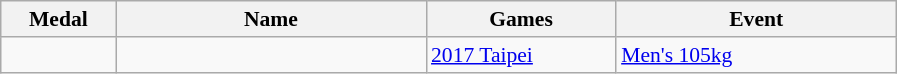<table class="wikitable sortable" style="font-size:90%">
<tr>
<th width="70">Medal</th>
<th width="200">Name</th>
<th width="120">Games</th>
<th width="180">Event</th>
</tr>
<tr>
<td></td>
<td></td>
<td><a href='#'>2017 Taipei</a></td>
<td><a href='#'>Men's 105kg</a></td>
</tr>
</table>
